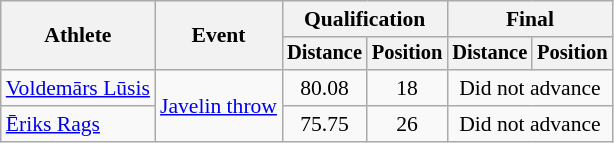<table class=wikitable style="font-size:90%">
<tr>
<th rowspan="2">Athlete</th>
<th rowspan="2">Event</th>
<th colspan="2">Qualification</th>
<th colspan="2">Final</th>
</tr>
<tr style="font-size:95%">
<th>Distance</th>
<th>Position</th>
<th>Distance</th>
<th>Position</th>
</tr>
<tr align=center>
<td align=left><a href='#'>Voldemārs Lūsis</a></td>
<td align=left rowspan=2><a href='#'>Javelin throw</a></td>
<td>80.08</td>
<td>18</td>
<td colspan=2>Did not advance</td>
</tr>
<tr align=center>
<td align=left><a href='#'>Ēriks Rags</a></td>
<td>75.75</td>
<td>26</td>
<td colspan=2>Did not advance</td>
</tr>
</table>
